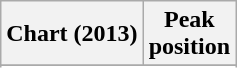<table class="wikitable sortable plainrowheaders" style="text-align:center">
<tr>
<th scope="col">Chart (2013)</th>
<th scope="col">Peak<br>position</th>
</tr>
<tr>
</tr>
<tr>
</tr>
<tr>
</tr>
<tr>
</tr>
<tr>
</tr>
</table>
